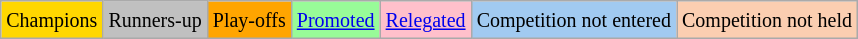<table class="wikitable">
<tr>
<td bgcolor=Gold><small>Champions</small></td>
<td bgcolor=Silver><small>Runners-up</small></td>
<td bgcolor=Orange><small>Play-offs</small></td>
<td bgcolor=PaleGreen><small><a href='#'>Promoted</a></small></td>
<td bgcolor=Pink><small><a href='#'>Relegated</a></small></td>
<td bgcolor=#A1CAF1><small>Competition not entered</small></td>
<td bgcolor=#FBCEB1><small>Competition not held</small></td>
</tr>
</table>
